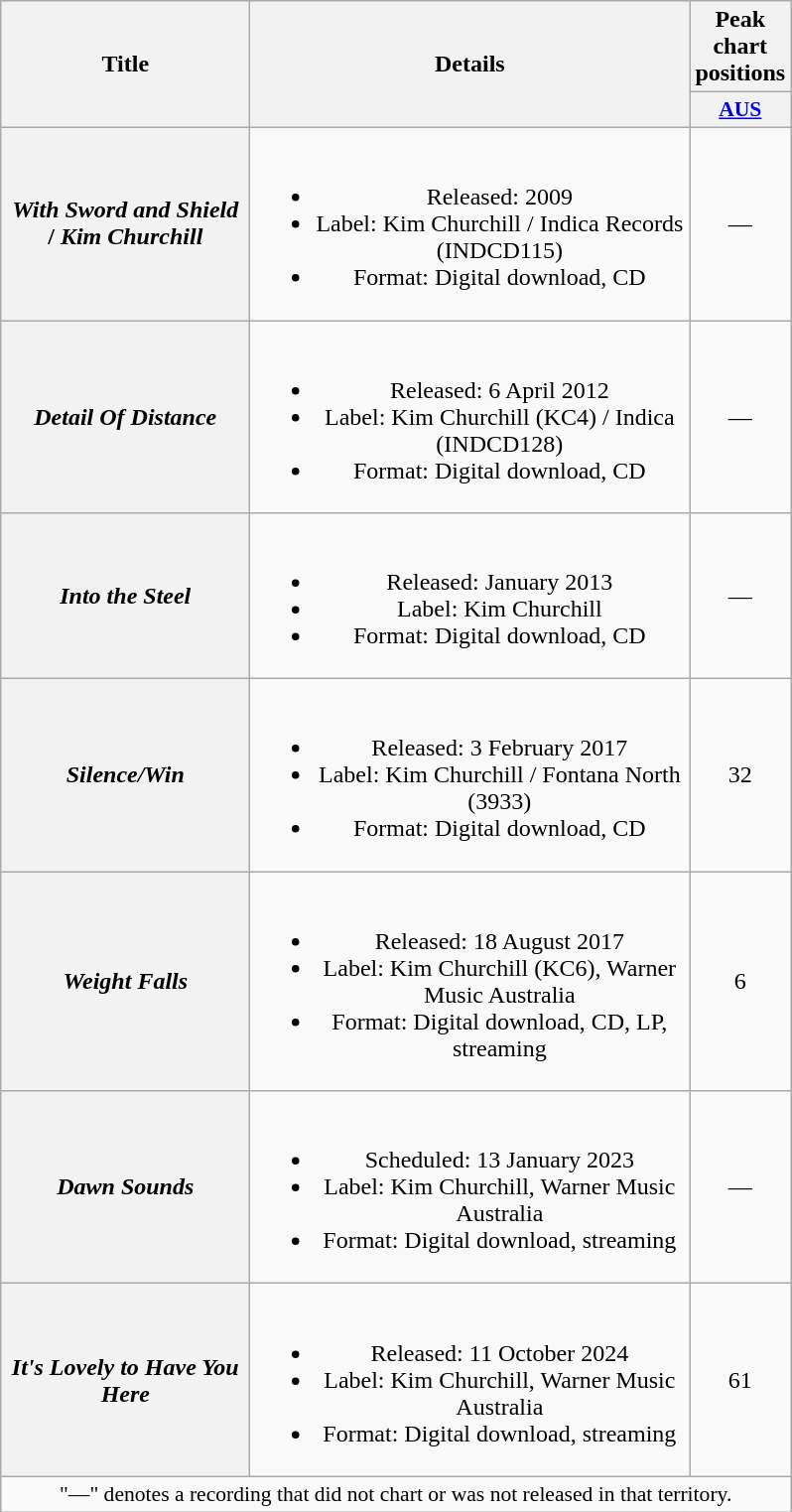<table class="wikitable plainrowheaders" style="text-align:center;" border="1">
<tr>
<th scope="col" rowspan="2" style="width:10em;">Title</th>
<th scope="col" rowspan="2" style="width:18em;">Details</th>
<th scope="col" colspan="1">Peak chart positions</th>
</tr>
<tr>
<th scope="col" style="width:3em;font-size:90%;"><a href='#'>AUS</a><br></th>
</tr>
<tr>
<th scope="row"><em>With Sword and Shield</em> / <em>Kim Churchill</em></th>
<td><br><ul><li>Released: 2009</li><li>Label: Kim Churchill / Indica Records (INDCD115)</li><li>Format: Digital download, CD</li></ul></td>
<td>—</td>
</tr>
<tr>
<th scope="row"><em>Detail Of Distance</em></th>
<td><br><ul><li>Released: 6 April 2012</li><li>Label: Kim Churchill (KC4) / Indica (INDCD128)</li><li>Format: Digital download, CD</li></ul></td>
<td>—</td>
</tr>
<tr>
<th scope="row"><em>Into the Steel</em></th>
<td><br><ul><li>Released: January 2013</li><li>Label: Kim Churchill </li><li>Format: Digital download, CD</li></ul></td>
<td>—</td>
</tr>
<tr>
<th scope="row"><em>Silence/Win</em></th>
<td><br><ul><li>Released: 3 February 2017 </li><li>Label: Kim Churchill / Fontana North (3933)</li><li>Format: Digital download, CD</li></ul></td>
<td>32</td>
</tr>
<tr>
<th scope="row"><em>Weight Falls</em></th>
<td><br><ul><li>Released: 18 August 2017 </li><li>Label: Kim Churchill (KC6), Warner Music Australia</li><li>Format: Digital download, CD, LP, streaming</li></ul></td>
<td>6</td>
</tr>
<tr>
<th scope="row"><em>Dawn Sounds</em></th>
<td><br><ul><li>Scheduled: 13 January 2023</li><li>Label: Kim Churchill, Warner Music Australia</li><li>Format: Digital download, streaming</li></ul></td>
<td>—</td>
</tr>
<tr>
<th scope="row"><em>It's Lovely to Have You Here</em></th>
<td><br><ul><li>Released: 11 October 2024</li><li>Label: Kim Churchill, Warner Music Australia</li><li>Format: Digital download, streaming</li></ul></td>
<td>61</td>
</tr>
<tr>
<td colspan="13" style="font-size:90%">"—" denotes a recording that did not chart or was not released in that territory.</td>
</tr>
</table>
